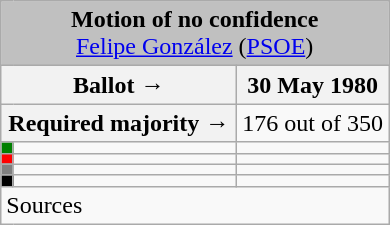<table class="wikitable" style="text-align:center;">
<tr>
<td colspan="3" align="center" bgcolor="#C0C0C0"><strong>Motion of no confidence</strong><br><a href='#'>Felipe González</a> (<a href='#'>PSOE</a>)</td>
</tr>
<tr>
<th colspan="2" width="150px">Ballot →</th>
<th>30 May 1980</th>
</tr>
<tr>
<th colspan="2">Required majority →</th>
<td>176 out of 350 </td>
</tr>
<tr>
<th width="1px" style="background:green;"></th>
<td align="left"></td>
<td></td>
</tr>
<tr>
<th style="color:inherit;background:red;"></th>
<td align="left"></td>
<td></td>
</tr>
<tr>
<th style="color:inherit;background:gray;"></th>
<td align="left"></td>
<td></td>
</tr>
<tr>
<th style="color:inherit;background:black;"></th>
<td align="left"></td>
<td></td>
</tr>
<tr>
<td align="left" colspan="3">Sources</td>
</tr>
</table>
